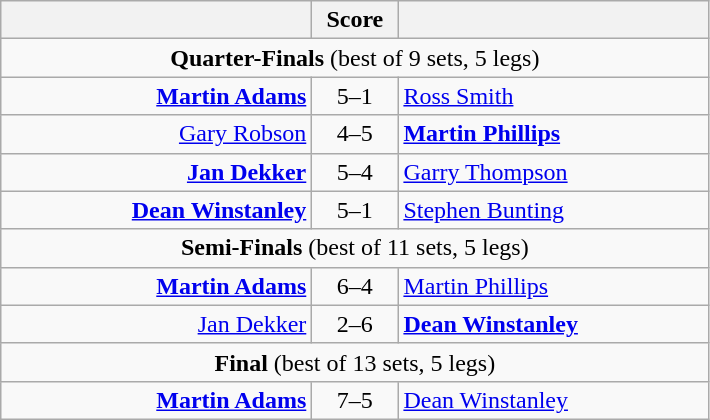<table class=wikitable style="text-align:center">
<tr>
<th width=200></th>
<th width=50>Score</th>
<th width=200></th>
</tr>
<tr align=center>
<td colspan="3"><strong>Quarter-Finals</strong> (best of 9 sets, 5 legs)</td>
</tr>
<tr align=left>
<td align=right><strong><a href='#'>Martin Adams</a></strong> </td>
<td align=center>5–1</td>
<td> <a href='#'>Ross Smith</a></td>
</tr>
<tr align=left>
<td align=right><a href='#'>Gary Robson</a> </td>
<td align=center>4–5</td>
<td> <strong><a href='#'>Martin Phillips</a></strong></td>
</tr>
<tr align=left>
<td align=right><strong><a href='#'>Jan Dekker</a></strong> </td>
<td align=center>5–4</td>
<td> <a href='#'>Garry Thompson</a></td>
</tr>
<tr align=left>
<td align=right><strong><a href='#'>Dean Winstanley</a></strong> </td>
<td align=center>5–1</td>
<td> <a href='#'>Stephen Bunting</a></td>
</tr>
<tr align=center>
<td colspan="3"><strong>Semi-Finals</strong> (best of 11 sets, 5 legs)</td>
</tr>
<tr align=left>
<td align=right><strong><a href='#'>Martin Adams</a></strong> </td>
<td align=center>6–4</td>
<td> <a href='#'>Martin Phillips</a></td>
</tr>
<tr align=left>
<td align=right><a href='#'>Jan Dekker</a> </td>
<td align=center>2–6</td>
<td> <strong><a href='#'>Dean Winstanley</a></strong></td>
</tr>
<tr align=center>
<td colspan="3"><strong>Final</strong> (best of 13 sets, 5 legs)</td>
</tr>
<tr align=left>
<td align=right><strong><a href='#'>Martin Adams</a></strong> </td>
<td align=center>7–5</td>
<td> <a href='#'>Dean Winstanley</a></td>
</tr>
</table>
